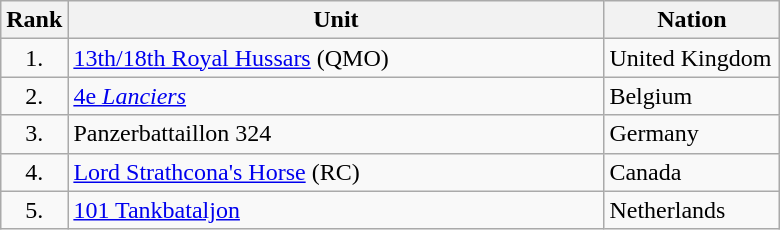<table class="wikitable">
<tr>
<th>Rank</th>
<th scope="col" style="width: 350px;">Unit</th>
<th scope="col" style="width: 110px;">Nation</th>
</tr>
<tr>
<td align="center">1.</td>
<td><a href='#'>13th/18th Royal Hussars</a> (QMO)</td>
<td>United Kingdom</td>
</tr>
<tr>
<td align="center">2.</td>
<td><a href='#'>4e <em>Lanciers</em></a></td>
<td>Belgium</td>
</tr>
<tr>
<td align="center">3.</td>
<td>Panzerbattaillon 324</td>
<td>Germany</td>
</tr>
<tr>
<td align="center">4.</td>
<td><a href='#'>Lord Strathcona's Horse</a> (RC)</td>
<td>Canada</td>
</tr>
<tr>
<td align="center">5.</td>
<td><a href='#'>101 Tankbataljon</a></td>
<td>Netherlands</td>
</tr>
</table>
